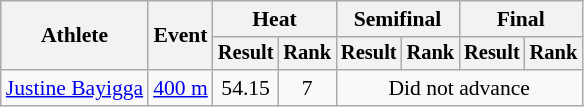<table class=wikitable style="font-size:90%">
<tr>
<th rowspan="2">Athlete</th>
<th rowspan="2">Event</th>
<th colspan="2">Heat</th>
<th colspan="2">Semifinal</th>
<th colspan="2">Final</th>
</tr>
<tr style="font-size:95%">
<th>Result</th>
<th>Rank</th>
<th>Result</th>
<th>Rank</th>
<th>Result</th>
<th>Rank</th>
</tr>
<tr align=center>
<td align=left><a href='#'>Justine Bayigga</a></td>
<td align=left><a href='#'>400 m</a></td>
<td>54.15</td>
<td>7</td>
<td colspan=4>Did not advance</td>
</tr>
</table>
